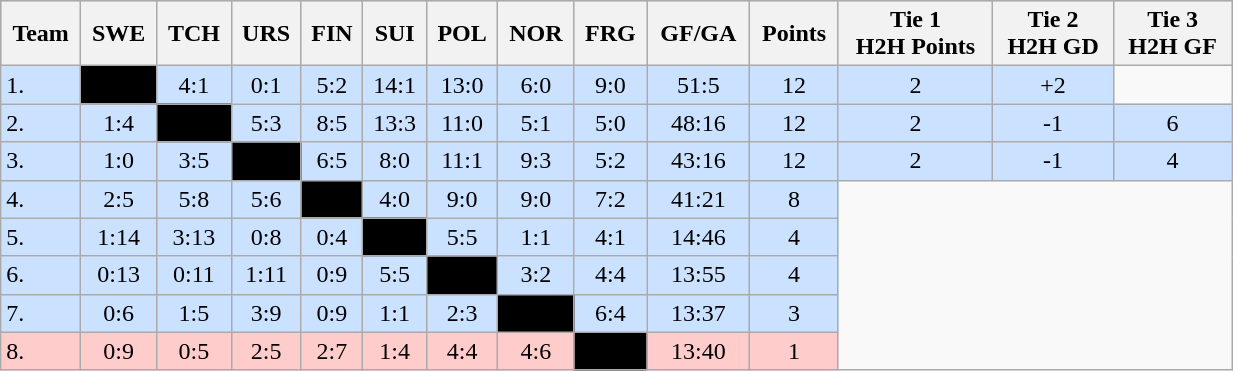<table class="wikitable" bgcolor="#EFEFFF" width="65%">
<tr bgcolor="#BCD2EE">
<th>Team</th>
<th>SWE</th>
<th>TCH</th>
<th>URS</th>
<th>FIN</th>
<th>SUI</th>
<th>POL</th>
<th>NOR</th>
<th>FRG</th>
<th>GF/GA</th>
<th>Points</th>
<th>Tie 1<br> H2H Points</th>
<th>Tie 2<br> H2H GD</th>
<th>Tie 3<br> H2H GF</th>
</tr>
<tr bgcolor="#CAE1FF" align="center">
<td align="left">1. </td>
<td style="background:#000000;"></td>
<td>4:1</td>
<td>0:1</td>
<td>5:2</td>
<td>14:1</td>
<td>13:0</td>
<td>6:0</td>
<td>9:0</td>
<td>51:5</td>
<td>12</td>
<td>2</td>
<td>+2</td>
</tr>
<tr bgcolor="#CAE1FF" align="center">
<td align="left">2. </td>
<td>1:4</td>
<td style="background:#000000;"></td>
<td>5:3</td>
<td>8:5</td>
<td>13:3</td>
<td>11:0</td>
<td>5:1</td>
<td>5:0</td>
<td>48:16</td>
<td>12</td>
<td>2</td>
<td>-1</td>
<td>6</td>
</tr>
<tr bgcolor="#CAE1FF" align="center">
<td align="left">3. </td>
<td>1:0</td>
<td>3:5</td>
<td style="background:#000000;"></td>
<td>6:5</td>
<td>8:0</td>
<td>11:1</td>
<td>9:3</td>
<td>5:2</td>
<td>43:16</td>
<td>12</td>
<td>2</td>
<td>-1</td>
<td>4</td>
</tr>
<tr bgcolor="#CAE1FF" align="center">
<td align="left">4. </td>
<td>2:5</td>
<td>5:8</td>
<td>5:6</td>
<td style="background:#000000;"></td>
<td>4:0</td>
<td>9:0</td>
<td>9:0</td>
<td>7:2</td>
<td>41:21</td>
<td>8</td>
</tr>
<tr bgcolor="#CAE1FF" align="center">
<td align="left">5. </td>
<td>1:14</td>
<td>3:13</td>
<td>0:8</td>
<td>0:4</td>
<td style="background:#000000;"></td>
<td>5:5</td>
<td>1:1</td>
<td>4:1</td>
<td>14:46</td>
<td>4</td>
</tr>
<tr bgcolor="#CAE1FF" align="center">
<td align="left">6. </td>
<td>0:13</td>
<td>0:11</td>
<td>1:11</td>
<td>0:9</td>
<td>5:5</td>
<td style="background:#000000;"></td>
<td>3:2</td>
<td>4:4</td>
<td>13:55</td>
<td>4</td>
</tr>
<tr bgcolor="#CAE1FF" align="center">
<td align="left">7. </td>
<td>0:6</td>
<td>1:5</td>
<td>3:9</td>
<td>0:9</td>
<td>1:1</td>
<td>2:3</td>
<td style="background:#000000;"></td>
<td>6:4</td>
<td>13:37</td>
<td>3</td>
</tr>
<tr bgcolor="#ffcccc" align="center">
<td align="left">8. </td>
<td>0:9</td>
<td>0:5</td>
<td>2:5</td>
<td>2:7</td>
<td>1:4</td>
<td>4:4</td>
<td>4:6</td>
<td style="background:#000000;"></td>
<td>13:40</td>
<td>1</td>
</tr>
</table>
